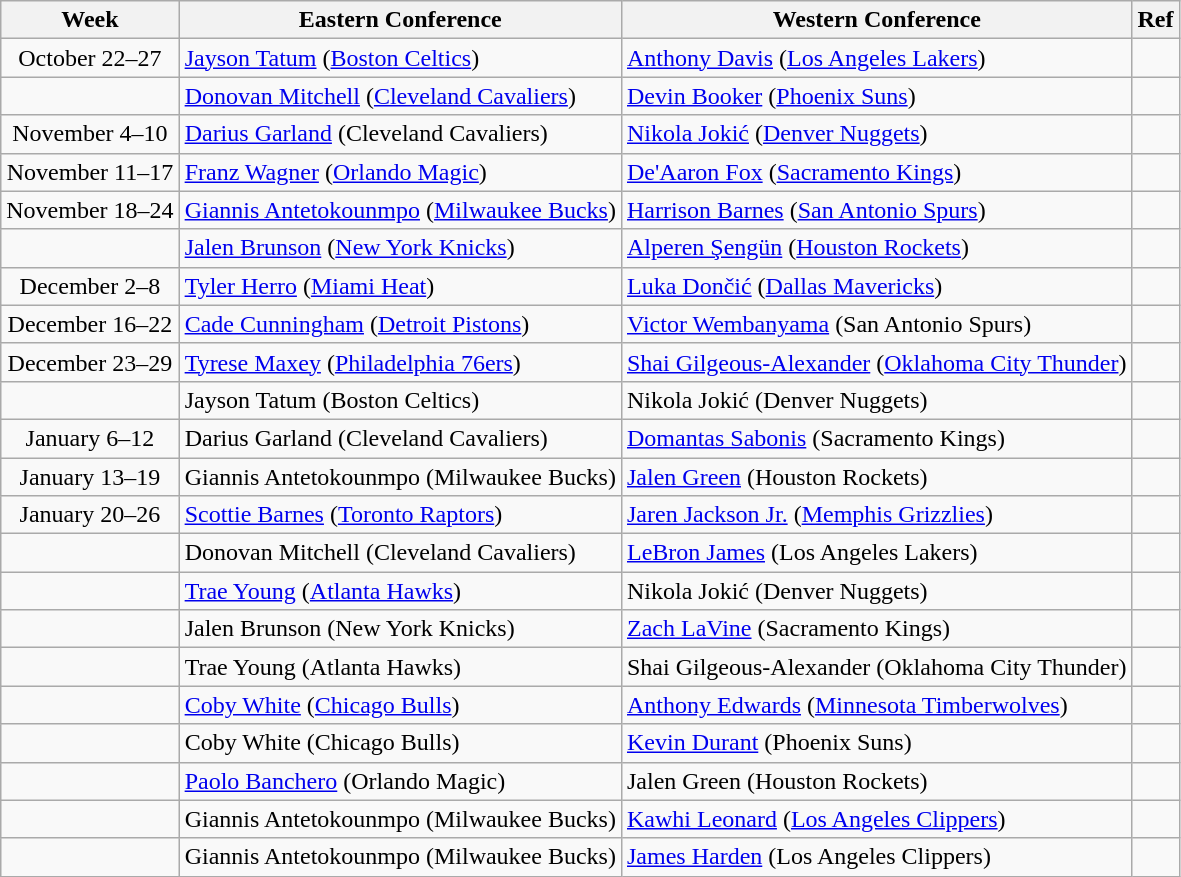<table class="wikitable sortable" style="text-align:left;">
<tr>
<th>Week</th>
<th>Eastern Conference</th>
<th>Western Conference</th>
<th class=unsortable>Ref</th>
</tr>
<tr>
<td style="text-align:center;">October 22–27</td>
<td><a href='#'>Jayson Tatum</a> (<a href='#'>Boston Celtics</a>) </td>
<td><a href='#'>Anthony Davis</a> (<a href='#'>Los Angeles Lakers</a>) </td>
<td style="text-align:center;"></td>
</tr>
<tr>
<td style="text-align:center;"></td>
<td><a href='#'>Donovan Mitchell</a> (<a href='#'>Cleveland Cavaliers</a>) </td>
<td><a href='#'>Devin Booker</a> (<a href='#'>Phoenix Suns</a>) </td>
<td style="text-align:center;"></td>
</tr>
<tr>
<td style="text-align:center;">November 4–10</td>
<td><a href='#'>Darius Garland</a> (Cleveland Cavaliers) </td>
<td><a href='#'>Nikola Jokić</a> (<a href='#'>Denver Nuggets</a>) </td>
<td style="text-align:center;"></td>
</tr>
<tr>
<td style="text-align:center;">November 11–17</td>
<td><a href='#'>Franz Wagner</a> (<a href='#'>Orlando Magic</a>) </td>
<td><a href='#'>De'Aaron Fox</a> (<a href='#'>Sacramento Kings</a>) </td>
<td style="text-align:center;"></td>
</tr>
<tr>
<td style="text-align:center;">November 18–24</td>
<td><a href='#'>Giannis Antetokounmpo</a> (<a href='#'>Milwaukee Bucks</a>) </td>
<td><a href='#'>Harrison Barnes</a> (<a href='#'>San Antonio Spurs</a>) </td>
<td style="text-align:center;"></td>
</tr>
<tr>
<td style="text-align:center;"></td>
<td><a href='#'>Jalen Brunson</a> (<a href='#'>New York Knicks</a>) </td>
<td><a href='#'>Alperen Şengün</a> (<a href='#'>Houston Rockets</a>) </td>
<td style="text-align:center;"></td>
</tr>
<tr>
<td style="text-align:center;">December 2–8</td>
<td><a href='#'>Tyler Herro</a> (<a href='#'>Miami Heat</a>) </td>
<td><a href='#'>Luka Dončić</a> (<a href='#'>Dallas Mavericks</a>) </td>
<td style="text-align:center;"></td>
</tr>
<tr>
<td style="text-align:center;">December 16–22</td>
<td><a href='#'>Cade Cunningham</a> (<a href='#'>Detroit Pistons</a>) </td>
<td><a href='#'>Victor Wembanyama</a> (San Antonio Spurs) </td>
<td style="text-align:center;"></td>
</tr>
<tr>
<td style="text-align:center;">December 23–29</td>
<td><a href='#'>Tyrese Maxey</a> (<a href='#'>Philadelphia 76ers</a>) </td>
<td><a href='#'>Shai Gilgeous-Alexander</a> (<a href='#'>Oklahoma City Thunder</a>) </td>
<td style="text-align:center;"></td>
</tr>
<tr>
<td style="text-align:center;"></td>
<td>Jayson Tatum (Boston Celtics) </td>
<td>Nikola Jokić (Denver Nuggets) </td>
<td style="text-align:center;"></td>
</tr>
<tr>
<td style="text-align:center;">January 6–12</td>
<td>Darius Garland (Cleveland Cavaliers) </td>
<td><a href='#'>Domantas Sabonis</a> (Sacramento Kings) </td>
<td style="text-align:center;"></td>
</tr>
<tr>
<td style="text-align:center;">January 13–19</td>
<td>Giannis Antetokounmpo (Milwaukee Bucks) </td>
<td><a href='#'>Jalen Green</a> (Houston Rockets) </td>
<td style="text-align:center;"></td>
</tr>
<tr>
<td style="text-align:center;">January 20–26</td>
<td><a href='#'>Scottie Barnes</a> (<a href='#'>Toronto Raptors</a>) </td>
<td><a href='#'>Jaren Jackson Jr.</a> (<a href='#'>Memphis Grizzlies</a>) </td>
<td style="text-align:center;"></td>
</tr>
<tr>
<td style="text-align:center;"></td>
<td>Donovan Mitchell (Cleveland Cavaliers) </td>
<td><a href='#'>LeBron James</a> (Los Angeles Lakers) </td>
<td style="text-align:center;"></td>
</tr>
<tr>
<td style="text-align:center;"></td>
<td><a href='#'>Trae Young</a> (<a href='#'>Atlanta Hawks</a>) </td>
<td>Nikola Jokić (Denver Nuggets) </td>
<td style="text-align:center;"></td>
</tr>
<tr>
<td style="text-align:center;"></td>
<td>Jalen Brunson (New York Knicks) </td>
<td><a href='#'>Zach LaVine</a> (Sacramento Kings) </td>
<td style="text-align:center;"></td>
</tr>
<tr>
<td style="text-align:center;"></td>
<td>Trae Young (Atlanta Hawks) </td>
<td>Shai Gilgeous-Alexander (Oklahoma City Thunder) </td>
<td style="text-align:center;"></td>
</tr>
<tr>
<td style="text-align:center;"></td>
<td><a href='#'>Coby White</a> (<a href='#'>Chicago Bulls</a>) </td>
<td><a href='#'>Anthony Edwards</a> (<a href='#'>Minnesota Timberwolves</a>) </td>
<td style="text-align:center;"></td>
</tr>
<tr>
<td style="text-align:center;"></td>
<td>Coby White (Chicago Bulls) </td>
<td><a href='#'>Kevin Durant</a> (Phoenix Suns) </td>
<td style="text-align:center;"></td>
</tr>
<tr>
<td style="text-align:center;"></td>
<td><a href='#'>Paolo Banchero</a> (Orlando Magic) </td>
<td>Jalen Green (Houston Rockets) </td>
<td style="text-align:center;"></td>
</tr>
<tr>
<td style="text-align:center;"></td>
<td>Giannis Antetokounmpo (Milwaukee Bucks) </td>
<td><a href='#'>Kawhi Leonard</a> (<a href='#'>Los Angeles Clippers</a>) </td>
<td style="text-align:center;"></td>
</tr>
<tr>
<td style="text-align:center;"></td>
<td>Giannis Antetokounmpo (Milwaukee Bucks) </td>
<td><a href='#'>James Harden</a> (Los Angeles Clippers) </td>
<td style="text-align:center;"></td>
</tr>
</table>
